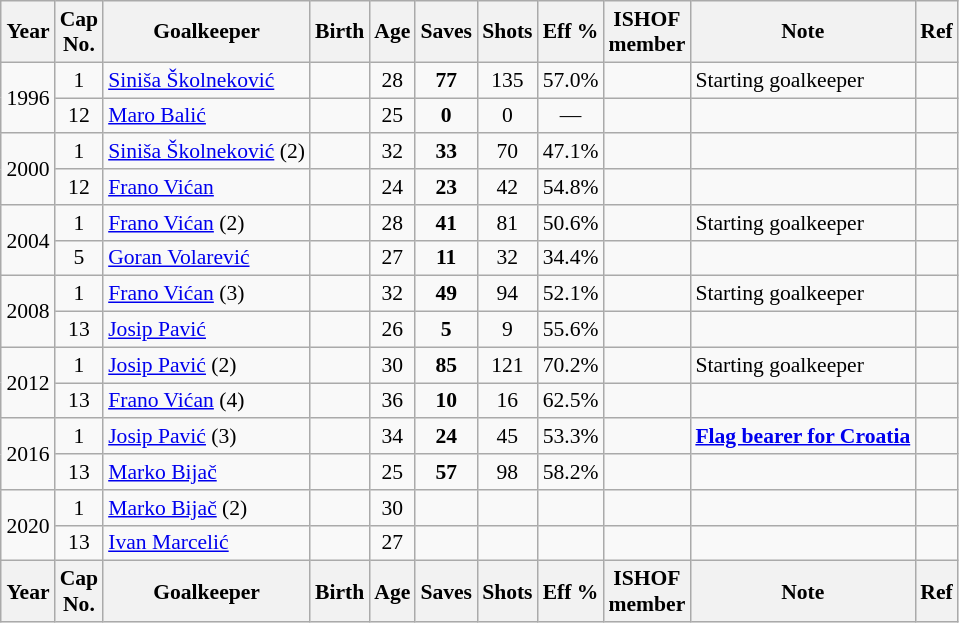<table class="wikitable sortable" style="text-align: center; font-size: 90%; margin-left: 1em;">
<tr>
<th>Year</th>
<th class="unsortable">Cap<br>No.</th>
<th>Goalkeeper</th>
<th>Birth</th>
<th>Age</th>
<th>Saves</th>
<th>Shots</th>
<th>Eff %</th>
<th>ISHOF<br>member</th>
<th>Note</th>
<th class="unsortable">Ref</th>
</tr>
<tr>
<td rowspan="2" style="text-align: left;">1996 </td>
<td>1</td>
<td style="text-align: left;" data-sort-value="Školneković, Siniša"><a href='#'>Siniša Školneković</a></td>
<td></td>
<td>28</td>
<td><strong>77</strong></td>
<td>135</td>
<td>57.0%</td>
<td></td>
<td style="text-align: left;">Starting goalkeeper</td>
<td></td>
</tr>
<tr>
<td>12</td>
<td style="text-align: left;" data-sort-value="Balić, Maro"><a href='#'>Maro Balić</a></td>
<td></td>
<td>25</td>
<td><strong>0</strong></td>
<td>0</td>
<td>—</td>
<td></td>
<td style="text-align: left;"></td>
<td></td>
</tr>
<tr>
<td rowspan="2" style="text-align: left;">2000</td>
<td>1</td>
<td style="text-align: left;" data-sort-value="Školneković, Siniša"><a href='#'>Siniša Školneković</a> (2)</td>
<td></td>
<td>32</td>
<td><strong>33</strong></td>
<td>70</td>
<td>47.1%</td>
<td></td>
<td style="text-align: left;"></td>
<td></td>
</tr>
<tr>
<td>12</td>
<td style="text-align: left;" data-sort-value="Vićan, Frano"><a href='#'>Frano Vićan</a></td>
<td></td>
<td>24</td>
<td><strong>23</strong></td>
<td>42</td>
<td>54.8%</td>
<td></td>
<td style="text-align: left;"></td>
<td></td>
</tr>
<tr>
<td rowspan="2" style="text-align: left;">2004</td>
<td>1</td>
<td style="text-align: left;" data-sort-value="Vićan, Frano"><a href='#'>Frano Vićan</a> (2)</td>
<td></td>
<td>28</td>
<td><strong>41</strong></td>
<td>81</td>
<td>50.6%</td>
<td></td>
<td style="text-align: left;">Starting goalkeeper</td>
<td></td>
</tr>
<tr>
<td>5</td>
<td style="text-align: left;" data-sort-value="Volarević, Goran"><a href='#'>Goran Volarević</a></td>
<td></td>
<td>27</td>
<td><strong>11</strong></td>
<td>32</td>
<td>34.4%</td>
<td></td>
<td style="text-align: left;"></td>
<td></td>
</tr>
<tr>
<td rowspan="2" style="text-align: left;">2008</td>
<td>1</td>
<td style="text-align: left;" data-sort-value="Vićan, Frano"><a href='#'>Frano Vićan</a> (3)</td>
<td></td>
<td>32</td>
<td><strong>49</strong></td>
<td>94</td>
<td>52.1%</td>
<td></td>
<td style="text-align: left;">Starting goalkeeper</td>
<td></td>
</tr>
<tr>
<td>13</td>
<td style="text-align: left;" data-sort-value="Pavić, Josip"><a href='#'>Josip Pavić</a></td>
<td></td>
<td>26</td>
<td><strong>5</strong></td>
<td>9</td>
<td>55.6%</td>
<td></td>
<td style="text-align: left;"></td>
<td></td>
</tr>
<tr>
<td rowspan="2" style="text-align: left;">2012 </td>
<td>1</td>
<td style="text-align: left;" data-sort-value="Pavić, Josip"><a href='#'>Josip Pavić</a> (2)</td>
<td></td>
<td>30</td>
<td><strong>85</strong></td>
<td>121</td>
<td>70.2%</td>
<td></td>
<td style="text-align: left;">Starting goalkeeper</td>
<td></td>
</tr>
<tr>
<td>13</td>
<td style="text-align: left;" data-sort-value="Vićan, Frano"><a href='#'>Frano Vićan</a> (4)</td>
<td></td>
<td>36</td>
<td><strong>10</strong></td>
<td>16</td>
<td>62.5%</td>
<td></td>
<td style="text-align: left;"></td>
<td></td>
</tr>
<tr>
<td rowspan="2" style="text-align: left;">2016 </td>
<td>1</td>
<td style="text-align: left;" data-sort-value="Pavić, Josip"><a href='#'>Josip Pavić</a> (3)</td>
<td></td>
<td>34</td>
<td><strong>24</strong></td>
<td>45</td>
<td>53.3%</td>
<td></td>
<td style="text-align: left;"><strong><a href='#'>Flag bearer for Croatia</a></strong></td>
<td></td>
</tr>
<tr>
<td>13</td>
<td style="text-align: left;" data-sort-value="Bijač, Marko"><a href='#'>Marko Bijač</a></td>
<td></td>
<td>25</td>
<td><strong>57</strong></td>
<td>98</td>
<td>58.2%</td>
<td></td>
<td style="text-align: left;"></td>
<td></td>
</tr>
<tr>
<td rowspan="2" style="text-align: left;">2020</td>
<td>1</td>
<td style="text-align: left;" data-sort-value="Bijač, Marko"><a href='#'>Marko Bijač</a> (2)</td>
<td></td>
<td>30</td>
<td></td>
<td></td>
<td></td>
<td></td>
<td style="text-align: left;"></td>
<td></td>
</tr>
<tr>
<td>13</td>
<td style="text-align: left;" style="text-align: left;" data-sort-value=", "><a href='#'>Ivan Marcelić</a></td>
<td></td>
<td>27</td>
<td></td>
<td></td>
<td></td>
<td></td>
<td style="text-align: left;"></td>
<td></td>
</tr>
<tr>
<th>Year</th>
<th>Cap<br>No.</th>
<th>Goalkeeper</th>
<th>Birth</th>
<th>Age</th>
<th>Saves</th>
<th>Shots</th>
<th>Eff %</th>
<th>ISHOF<br>member</th>
<th>Note</th>
<th>Ref</th>
</tr>
</table>
